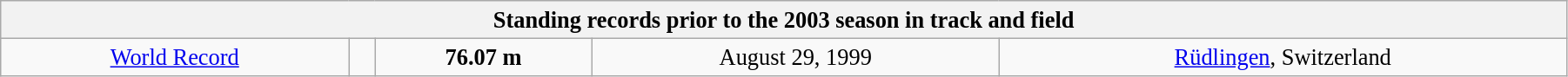<table class="wikitable" style=" text-align:center; font-size:110%;" width="95%">
<tr>
<th colspan="5">Standing records prior to the 2003 season in track and field</th>
</tr>
<tr>
<td><a href='#'>World Record</a></td>
<td></td>
<td><strong>76.07 m </strong></td>
<td>August 29, 1999</td>
<td> <a href='#'>Rüdlingen</a>, Switzerland</td>
</tr>
</table>
